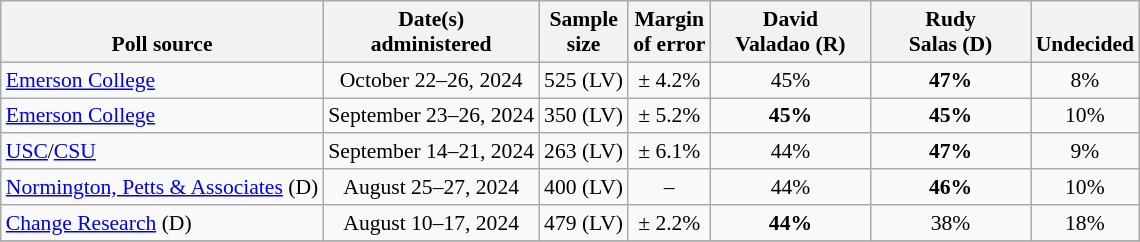<table class="wikitable" style="font-size:90%;text-align:center;">
<tr style="vertical-align:bottom">
<th>Poll source</th>
<th>Date(s)<br>administered</th>
<th>Sample<br>size</th>
<th>Margin<br>of error</th>
<th style="width:100px;">David<br>Valadao (R)</th>
<th style="width:100px;">Rudy<br>Salas (D)</th>
<th>Undecided</th>
</tr>
<tr>
<td style="text-align:left;"><a href='#'>Emerson College</a></td>
<td>October 22–26, 2024</td>
<td>525 (LV)</td>
<td>± 4.2%</td>
<td>45%</td>
<td><strong>47%</strong></td>
<td>8%</td>
</tr>
<tr>
<td style="text-align:left;"><a href='#'>Emerson College</a></td>
<td>September 23–26, 2024</td>
<td>350 (LV)</td>
<td>± 5.2%</td>
<td><strong>45%</strong></td>
<td><strong>45%</strong></td>
<td>10%</td>
</tr>
<tr>
<td style="text-align:left;"><a href='#'>USC</a>/<a href='#'>CSU</a></td>
<td>September 14–21, 2024</td>
<td>263 (LV)</td>
<td>± 6.1%</td>
<td>44%</td>
<td><strong>47%</strong></td>
<td>9%</td>
</tr>
<tr>
<td style="text-align:left;"><a href='#'>Normington, Petts & Associates</a> (D)</td>
<td data-sort-value="2024-09-12">August 25–27, 2024</td>
<td>400 (LV)</td>
<td>–</td>
<td>44%</td>
<td><strong>46%</strong></td>
<td>10%</td>
</tr>
<tr>
<td style="text-align:left;"><a href='#'>Change Research</a> (D)</td>
<td>August 10–17, 2024</td>
<td>479 (LV)</td>
<td>± 2.2%</td>
<td><strong>44%</strong></td>
<td>38%</td>
<td>18%</td>
</tr>
<tr>
</tr>
</table>
